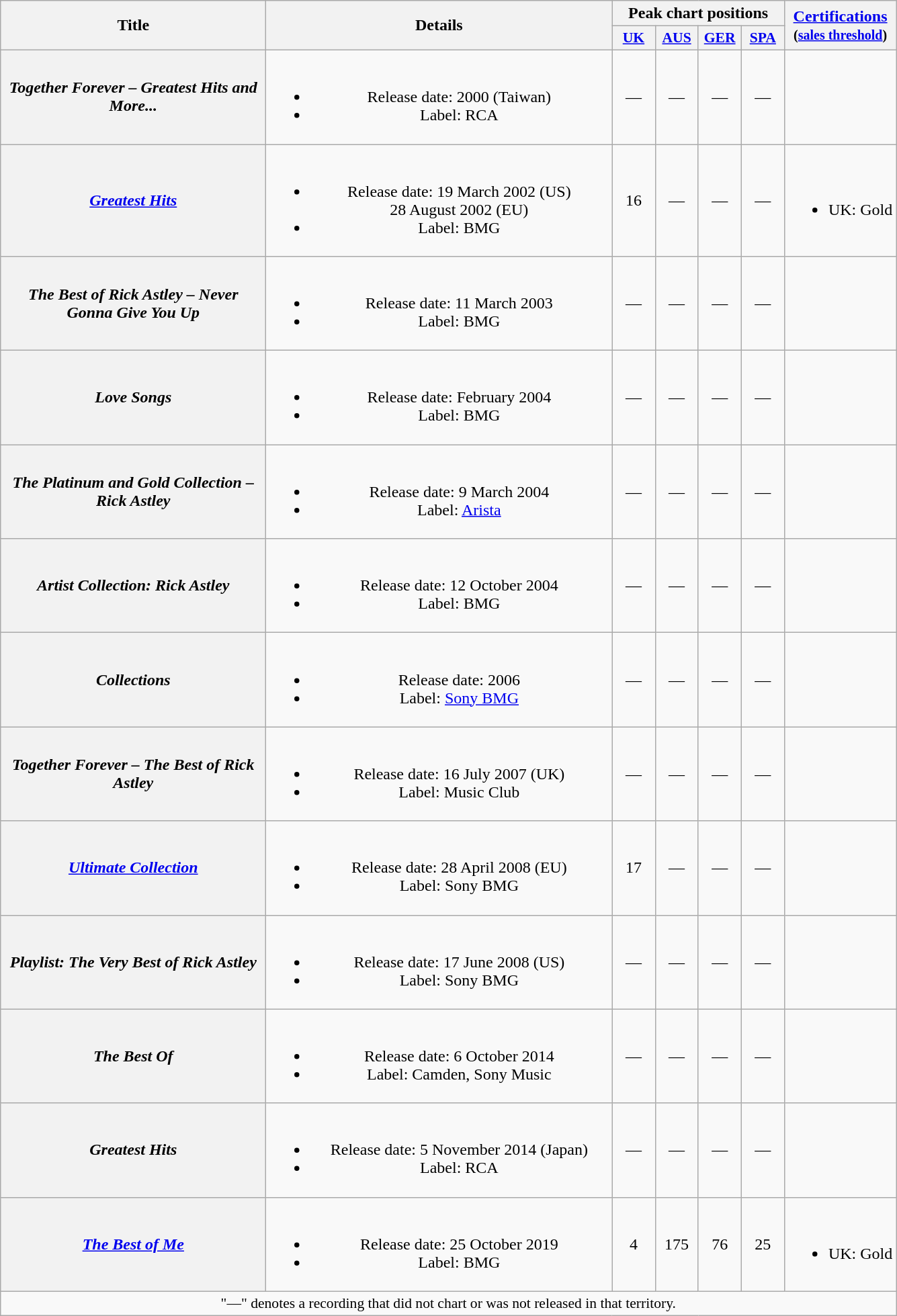<table class="wikitable plainrowheaders" style="text-align:center;">
<tr>
<th scope="col" rowspan="2" style="width:16em;">Title</th>
<th scope="col" rowspan="2" style="width:21em;">Details</th>
<th scope="col" colspan="4">Peak chart positions</th>
<th scope="col" rowspan="2"><a href='#'>Certifications</a><br><small>(<a href='#'>sales threshold</a>)</small></th>
</tr>
<tr>
<th scope="col" style="width:2.5em;font-size:90%;"><a href='#'>UK</a><br></th>
<th scope="col" style="width:2.5em;font-size:90%;"><a href='#'>AUS</a><br></th>
<th scope="col" style="width:2.5em;font-size:90%;"><a href='#'>GER</a><br></th>
<th scope="col" style="width:2.5em;font-size:90%;"><a href='#'>SPA</a><br></th>
</tr>
<tr>
<th scope="row"><em>Together Forever – Greatest Hits and More...</em></th>
<td><br><ul><li>Release date: 2000 (Taiwan)</li><li>Label: RCA</li></ul></td>
<td>—</td>
<td>—</td>
<td>—</td>
<td>—</td>
<td></td>
</tr>
<tr>
<th scope="row"><em><a href='#'>Greatest Hits</a></em></th>
<td><br><ul><li>Release date: 19 March 2002 (US)<br>28 August 2002 (EU)</li><li>Label: BMG</li></ul></td>
<td>16</td>
<td>—</td>
<td>—</td>
<td>—</td>
<td><br><ul><li>UK: Gold</li></ul></td>
</tr>
<tr>
<th scope="row"><em>The Best of Rick Astley – Never Gonna Give You Up</em></th>
<td><br><ul><li>Release date: 11 March 2003</li><li>Label: BMG</li></ul></td>
<td>—</td>
<td>—</td>
<td>—</td>
<td>—</td>
<td></td>
</tr>
<tr>
<th scope="row"><em>Love Songs</em></th>
<td><br><ul><li>Release date: February 2004</li><li>Label: BMG</li></ul></td>
<td>—</td>
<td>—</td>
<td>—</td>
<td>—</td>
<td></td>
</tr>
<tr>
<th scope="row"><em>The Platinum and Gold Collection – Rick Astley</em></th>
<td><br><ul><li>Release date: 9 March 2004</li><li>Label: <a href='#'>Arista</a></li></ul></td>
<td>—</td>
<td>—</td>
<td>—</td>
<td>—</td>
<td></td>
</tr>
<tr>
<th scope="row"><em>Artist Collection: Rick Astley</em></th>
<td><br><ul><li>Release date: 12 October 2004</li><li>Label: BMG</li></ul></td>
<td>—</td>
<td>—</td>
<td>—</td>
<td>—</td>
<td></td>
</tr>
<tr>
<th scope="row"><em>Collections</em></th>
<td><br><ul><li>Release date: 2006</li><li>Label: <a href='#'>Sony BMG</a></li></ul></td>
<td>—</td>
<td>—</td>
<td>—</td>
<td>—</td>
<td></td>
</tr>
<tr>
<th scope="row"><em>Together Forever – The Best of Rick Astley</em></th>
<td><br><ul><li>Release date: 16 July 2007 (UK)</li><li>Label: Music Club</li></ul></td>
<td>—</td>
<td>—</td>
<td>—</td>
<td>—</td>
<td></td>
</tr>
<tr>
<th scope="row"><em><a href='#'>Ultimate Collection</a></em></th>
<td><br><ul><li>Release date: 28 April 2008 (EU)</li><li>Label: Sony BMG</li></ul></td>
<td>17</td>
<td>—</td>
<td>—</td>
<td>—</td>
<td></td>
</tr>
<tr>
<th scope="row"><em>Playlist: The Very Best of Rick Astley</em></th>
<td><br><ul><li>Release date: 17 June 2008 (US)</li><li>Label: Sony BMG</li></ul></td>
<td>—</td>
<td>—</td>
<td>—</td>
<td>—</td>
<td></td>
</tr>
<tr>
<th scope="row"><em>The Best Of</em></th>
<td><br><ul><li>Release date: 6 October 2014</li><li>Label: Camden, Sony Music</li></ul></td>
<td>—</td>
<td>—</td>
<td>—</td>
<td>—</td>
<td></td>
</tr>
<tr>
<th scope="row"><em>Greatest Hits</em></th>
<td><br><ul><li>Release date: 5 November 2014 (Japan)</li><li>Label: RCA</li></ul></td>
<td>—</td>
<td>—</td>
<td>—</td>
<td>—</td>
<td></td>
</tr>
<tr>
<th scope="row"><em><a href='#'>The Best of Me</a></em></th>
<td><br><ul><li>Release date: 25 October 2019</li><li>Label: BMG</li></ul></td>
<td>4</td>
<td>175</td>
<td>76</td>
<td>25</td>
<td><br><ul><li>UK: Gold</li></ul></td>
</tr>
<tr>
<td colspan="20" style="font-size:90%;">"—" denotes a recording that did not chart or was not released in that territory.</td>
</tr>
</table>
